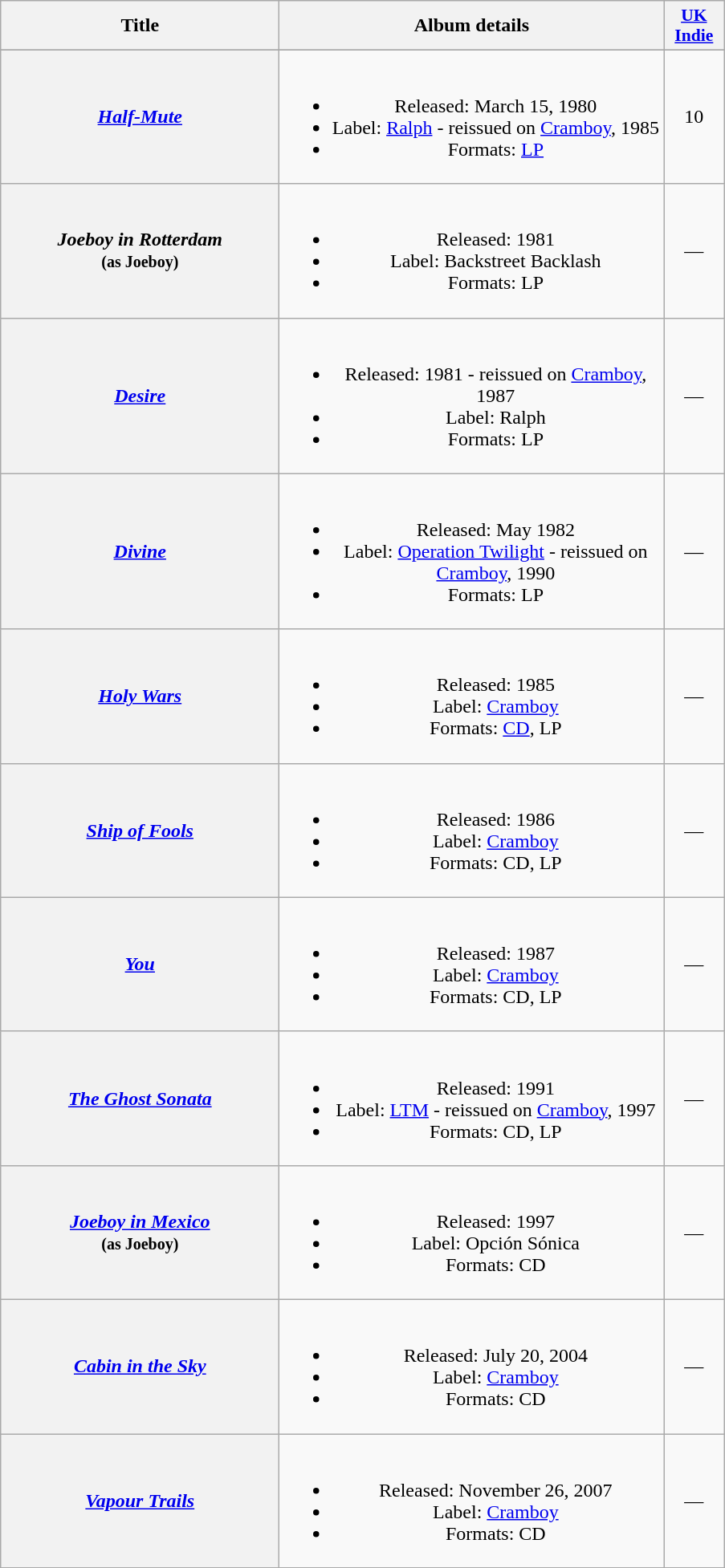<table class="wikitable plainrowheaders" style="text-align:center;">
<tr>
<th scope="col" rowspan="1" style="width:14em;">Title</th>
<th scope="col" rowspan="1" style="width:19.5em;">Album details</th>
<th scope="col" rowspan="1" style="width:3em;font-size:90%;"><a href='#'>UK Indie</a><br></th>
</tr>
<tr>
</tr>
<tr>
<th scope="row"><em><a href='#'>Half-Mute</a></em></th>
<td><br><ul><li>Released: March 15, 1980</li><li>Label: <a href='#'>Ralph</a> - reissued on <a href='#'>Cramboy</a>, 1985</li><li>Formats: <a href='#'>LP</a></li></ul></td>
<td>10</td>
</tr>
<tr>
<th scope="row"><em>Joeboy in Rotterdam</em><br><small>(as Joeboy)</small></th>
<td><br><ul><li>Released: 1981</li><li>Label: Backstreet Backlash</li><li>Formats: LP</li></ul></td>
<td>—</td>
</tr>
<tr>
<th scope="row"><em><a href='#'>Desire</a></em></th>
<td><br><ul><li>Released: 1981 - reissued on <a href='#'>Cramboy</a>, 1987</li><li>Label: Ralph</li><li>Formats: LP</li></ul></td>
<td>—</td>
</tr>
<tr>
<th scope="row"><em><a href='#'>Divine</a></em></th>
<td><br><ul><li>Released: May 1982</li><li>Label: <a href='#'>Operation Twilight</a> - reissued on <a href='#'>Cramboy</a>, 1990</li><li>Formats: LP</li></ul></td>
<td>—</td>
</tr>
<tr>
<th scope="row"><em><a href='#'>Holy Wars</a></em></th>
<td><br><ul><li>Released: 1985</li><li>Label: <a href='#'>Cramboy</a></li><li>Formats: <a href='#'>CD</a>, LP</li></ul></td>
<td>—</td>
</tr>
<tr>
<th scope="row"><em><a href='#'>Ship of Fools</a></em></th>
<td><br><ul><li>Released: 1986</li><li>Label: <a href='#'>Cramboy</a></li><li>Formats: CD, LP</li></ul></td>
<td>—</td>
</tr>
<tr>
<th scope="row"><em><a href='#'>You</a></em></th>
<td><br><ul><li>Released: 1987</li><li>Label: <a href='#'>Cramboy</a></li><li>Formats: CD, LP</li></ul></td>
<td>—</td>
</tr>
<tr>
<th scope="row"><em><a href='#'>The Ghost Sonata</a></em></th>
<td><br><ul><li>Released: 1991</li><li>Label: <a href='#'>LTM</a> - reissued on <a href='#'>Cramboy</a>, 1997</li><li>Formats: CD, LP</li></ul></td>
<td>—</td>
</tr>
<tr>
<th scope="row"><em><a href='#'>Joeboy in Mexico</a></em><br><small>(as Joeboy)</small></th>
<td><br><ul><li>Released: 1997</li><li>Label: Opción Sónica</li><li>Formats: CD</li></ul></td>
<td>—</td>
</tr>
<tr>
<th scope="row"><em><a href='#'>Cabin in the Sky</a></em></th>
<td><br><ul><li>Released: July 20, 2004</li><li>Label: <a href='#'>Cramboy</a></li><li>Formats: CD</li></ul></td>
<td>—</td>
</tr>
<tr>
<th scope="row"><em><a href='#'>Vapour Trails</a></em></th>
<td><br><ul><li>Released: November 26, 2007</li><li>Label: <a href='#'>Cramboy</a></li><li>Formats: CD</li></ul></td>
<td>—</td>
</tr>
<tr>
</tr>
</table>
